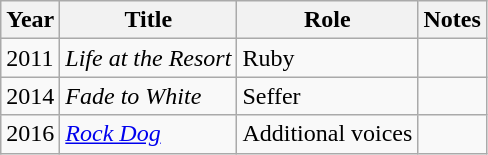<table class="wikitable sortable">
<tr>
<th>Year</th>
<th>Title</th>
<th>Role</th>
<th>Notes</th>
</tr>
<tr>
<td>2011</td>
<td><em>Life at the Resort</em></td>
<td>Ruby</td>
<td></td>
</tr>
<tr>
<td>2014</td>
<td><em>Fade to White</em></td>
<td>Seffer</td>
<td></td>
</tr>
<tr>
<td>2016</td>
<td><em><a href='#'>Rock Dog</a></em></td>
<td>Additional voices</td>
<td></td>
</tr>
</table>
